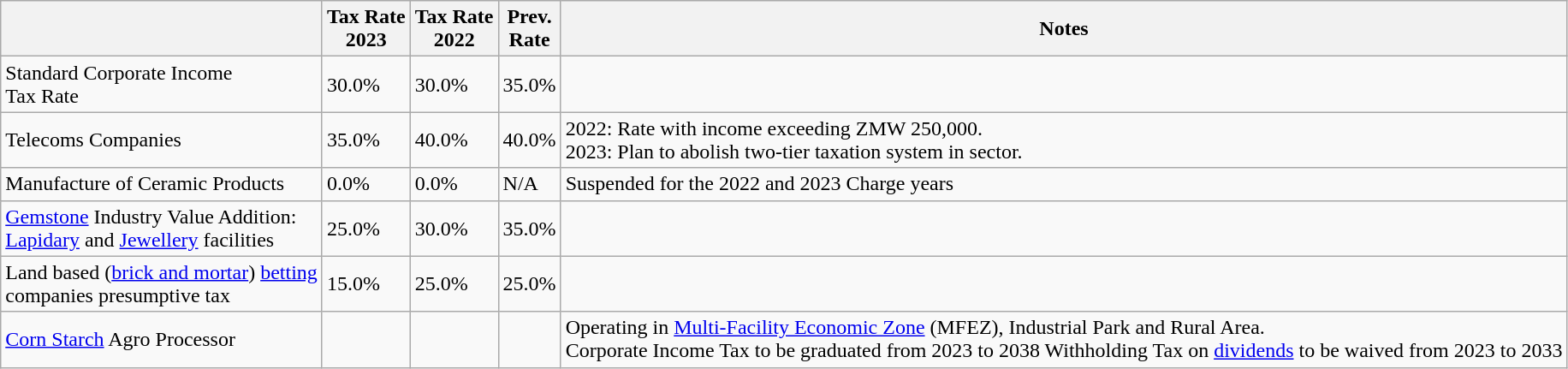<table class="wikitable">
<tr>
<th></th>
<th>Tax Rate<br>2023</th>
<th>Tax Rate<br>2022</th>
<th>Prev.<br>Rate</th>
<th><strong>Notes</strong></th>
</tr>
<tr>
<td>Standard Corporate Income<br>Tax Rate</td>
<td>30.0%</td>
<td>30.0%</td>
<td>35.0%</td>
<td></td>
</tr>
<tr>
<td>Telecoms Companies</td>
<td>35.0%</td>
<td>40.0%</td>
<td>40.0%</td>
<td>2022: Rate with income exceeding ZMW 250,000.<br>2023: Plan to abolish two-tier taxation system in sector.</td>
</tr>
<tr>
<td>Manufacture of Ceramic Products</td>
<td>0.0%</td>
<td>0.0%</td>
<td>N/A</td>
<td>Suspended for the 2022 and 2023 Charge years</td>
</tr>
<tr>
<td><a href='#'>Gemstone</a> Industry Value Addition:<br><a href='#'>Lapidary</a> and <a href='#'>Jewellery</a> facilities</td>
<td>25.0%</td>
<td>30.0%</td>
<td>35.0%</td>
<td></td>
</tr>
<tr>
<td>Land based (<a href='#'>brick and mortar</a>) <a href='#'>betting</a><br>companies presumptive tax</td>
<td>15.0%</td>
<td>25.0%</td>
<td>25.0%</td>
<td></td>
</tr>
<tr>
<td><a href='#'>Corn Starch</a> Agro Processor</td>
<td></td>
<td></td>
<td></td>
<td>Operating in <a href='#'>Multi-Facility Economic Zone</a> (MFEZ), Industrial Park and Rural Area.<br>Corporate Income Tax to be graduated from 2023 to 2038
Withholding Tax on <a href='#'>dividends</a> to be waived from 2023 to 2033</td>
</tr>
</table>
